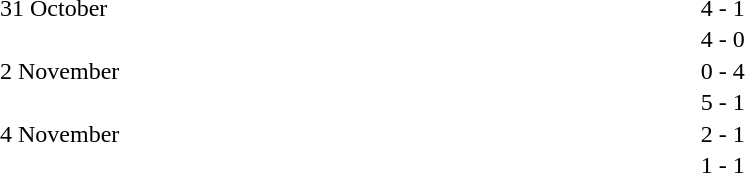<table cellspacing=1 width=85%>
<tr>
<th width=15%></th>
<th width=25%></th>
<th width=10%></th>
<th width=25%></th>
<th width=25%></th>
</tr>
<tr>
<td>31 October</td>
<td align=right></td>
<td align=center>4 - 1</td>
<td></td>
</tr>
<tr>
<td></td>
<td align=right></td>
<td align=center>4 - 0</td>
<td></td>
</tr>
<tr>
<td>2 November</td>
<td align=right></td>
<td align=center>0 - 4</td>
<td></td>
</tr>
<tr>
<td></td>
<td align=right></td>
<td align=center>5 - 1</td>
<td></td>
</tr>
<tr>
<td>4 November</td>
<td align=right></td>
<td align=center>2 - 1</td>
<td></td>
</tr>
<tr>
<td></td>
<td align=right></td>
<td align=center>1 - 1</td>
<td></td>
</tr>
</table>
